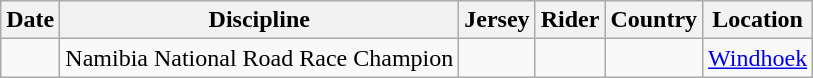<table class="wikitable">
<tr>
<th>Date</th>
<th>Discipline</th>
<th>Jersey</th>
<th>Rider</th>
<th>Country</th>
<th>Location</th>
</tr>
<tr>
<td></td>
<td>Namibia National Road Race Champion</td>
<td></td>
<td></td>
<td></td>
<td><a href='#'>Windhoek</a></td>
</tr>
</table>
